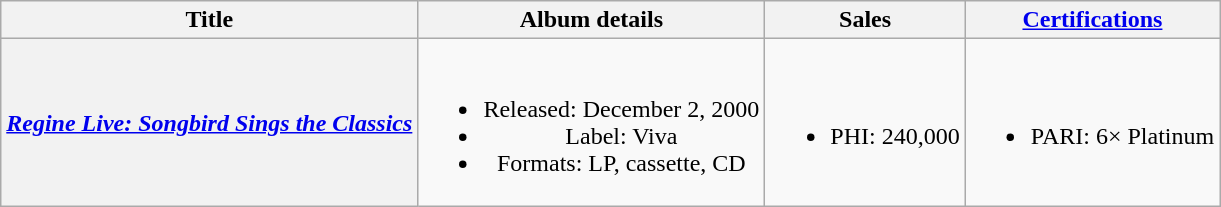<table class="wikitable plainrowheaders" style="text-align:center;">
<tr>
<th scope="col">Title</th>
<th scope="col">Album details</th>
<th scope="col">Sales</th>
<th scope="col"><a href='#'>Certifications</a></th>
</tr>
<tr>
<th scope="row"><em><a href='#'>Regine Live: Songbird Sings the Classics</a></em></th>
<td><br><ul><li>Released: December 2, 2000</li><li>Label: Viva</li><li>Formats: LP, cassette, CD</li></ul></td>
<td><br><ul><li>PHI: 240,000</li></ul></td>
<td><br><ul><li>PARI: 6× Platinum</li></ul></td>
</tr>
</table>
